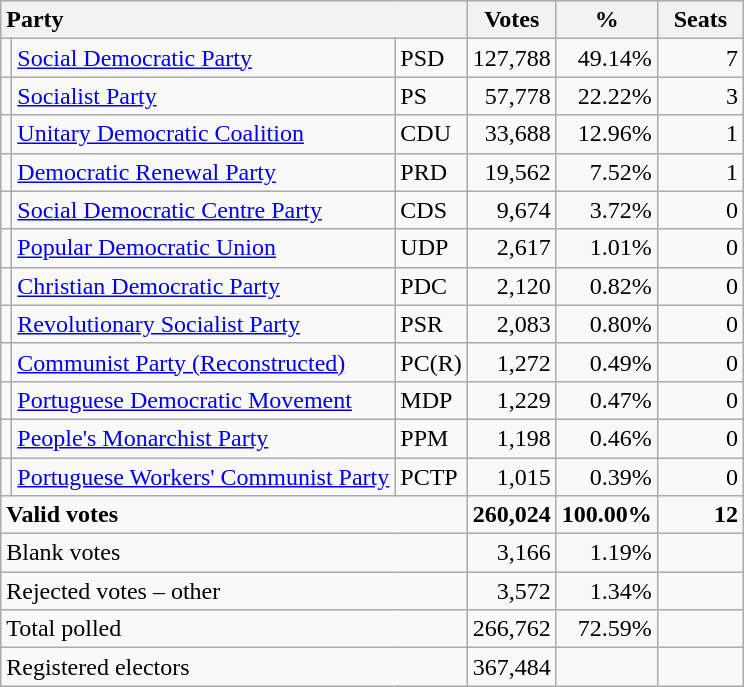<table class="wikitable" border="1" style="text-align:right;">
<tr>
<th style="text-align:left;" colspan=3>Party</th>
<th align=center width="50">Votes</th>
<th align=center width="50">%</th>
<th align=center width="50">Seats</th>
</tr>
<tr>
<td></td>
<td align=left><a href='#'>Social Democratic Party</a></td>
<td align=left>PSD</td>
<td>127,788</td>
<td>49.14%</td>
<td>7</td>
</tr>
<tr>
<td></td>
<td align=left><a href='#'>Socialist Party</a></td>
<td align=left>PS</td>
<td>57,778</td>
<td>22.22%</td>
<td>3</td>
</tr>
<tr>
<td></td>
<td align=left style="white-space: nowrap;"><a href='#'>Unitary Democratic Coalition</a></td>
<td align=left>CDU</td>
<td>33,688</td>
<td>12.96%</td>
<td>1</td>
</tr>
<tr>
<td></td>
<td align=left><a href='#'>Democratic Renewal Party</a></td>
<td align=left>PRD</td>
<td>19,562</td>
<td>7.52%</td>
<td>1</td>
</tr>
<tr>
<td></td>
<td align=left style="white-space: nowrap;"><a href='#'>Social Democratic Centre Party</a></td>
<td align=left>CDS</td>
<td>9,674</td>
<td>3.72%</td>
<td>0</td>
</tr>
<tr>
<td></td>
<td align=left><a href='#'>Popular Democratic Union</a></td>
<td align=left>UDP</td>
<td>2,617</td>
<td>1.01%</td>
<td>0</td>
</tr>
<tr>
<td></td>
<td align=left style="white-space: nowrap;"><a href='#'>Christian Democratic Party</a></td>
<td align=left>PDC</td>
<td>2,120</td>
<td>0.82%</td>
<td>0</td>
</tr>
<tr>
<td></td>
<td align=left><a href='#'>Revolutionary Socialist Party</a></td>
<td align=left>PSR</td>
<td>2,083</td>
<td>0.80%</td>
<td>0</td>
</tr>
<tr>
<td></td>
<td align=left><a href='#'>Communist Party (Reconstructed)</a></td>
<td align=left>PC(R)</td>
<td>1,272</td>
<td>0.49%</td>
<td>0</td>
</tr>
<tr>
<td></td>
<td align=left><a href='#'>Portuguese Democratic Movement</a></td>
<td align=left>MDP</td>
<td>1,229</td>
<td>0.47%</td>
<td>0</td>
</tr>
<tr>
<td></td>
<td align=left><a href='#'>People's Monarchist Party</a></td>
<td align=left>PPM</td>
<td>1,198</td>
<td>0.46%</td>
<td>0</td>
</tr>
<tr>
<td></td>
<td align=left><a href='#'>Portuguese Workers' Communist Party</a></td>
<td align=left>PCTP</td>
<td>1,015</td>
<td>0.39%</td>
<td>0</td>
</tr>
<tr style="font-weight:bold">
<td align=left colspan=3>Valid votes</td>
<td>260,024</td>
<td>100.00%</td>
<td>12</td>
</tr>
<tr>
<td align=left colspan=3>Blank votes</td>
<td>3,166</td>
<td>1.19%</td>
<td></td>
</tr>
<tr>
<td align=left colspan=3>Rejected votes – other</td>
<td>3,572</td>
<td>1.34%</td>
<td></td>
</tr>
<tr>
<td align=left colspan=3>Total polled</td>
<td>266,762</td>
<td>72.59%</td>
<td></td>
</tr>
<tr>
<td align=left colspan=3>Registered electors</td>
<td>367,484</td>
<td></td>
<td></td>
</tr>
</table>
